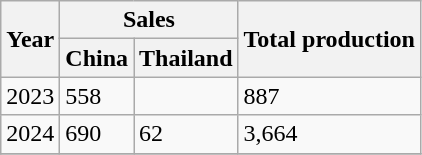<table class="wikitable">
<tr>
<th rowspan="2">Year</th>
<th colspan="2">Sales</th>
<th rowspan="2">Total production</th>
</tr>
<tr>
<th>China</th>
<th>Thailand</th>
</tr>
<tr>
<td>2023</td>
<td>558</td>
<td></td>
<td>887</td>
</tr>
<tr>
<td>2024</td>
<td>690</td>
<td>62</td>
<td>3,664</td>
</tr>
<tr>
</tr>
</table>
